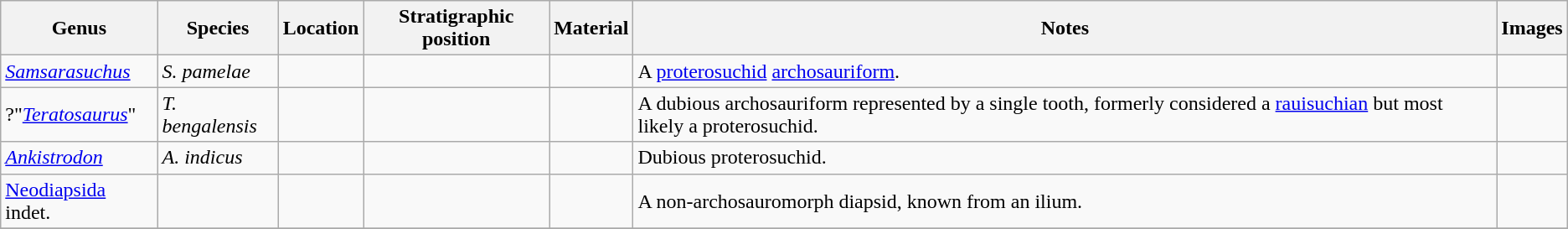<table class="wikitable" align="center">
<tr>
<th>Genus</th>
<th>Species</th>
<th>Location</th>
<th>Stratigraphic position</th>
<th>Material</th>
<th>Notes</th>
<th>Images</th>
</tr>
<tr>
<td><em><a href='#'>Samsarasuchus</a></em></td>
<td><em>S. pamelae</em></td>
<td></td>
<td></td>
<td></td>
<td>A <a href='#'>proterosuchid</a> <a href='#'>archosauriform</a>.</td>
<td></td>
</tr>
<tr>
<td>?"<em><a href='#'>Teratosaurus</a></em>"</td>
<td><em>T. bengalensis</em></td>
<td></td>
<td></td>
<td></td>
<td>A dubious archosauriform represented by a single tooth, formerly considered a <a href='#'>rauisuchian</a> but most likely a proterosuchid.</td>
<td></td>
</tr>
<tr>
<td><em><a href='#'>Ankistrodon</a></em></td>
<td><em>A. indicus</em></td>
<td></td>
<td></td>
<td></td>
<td>Dubious proterosuchid.</td>
<td></td>
</tr>
<tr>
<td><a href='#'>Neodiapsida</a> indet.</td>
<td></td>
<td></td>
<td></td>
<td></td>
<td>A non-archosauromorph diapsid, known from an ilium.</td>
<td></td>
</tr>
<tr>
</tr>
</table>
